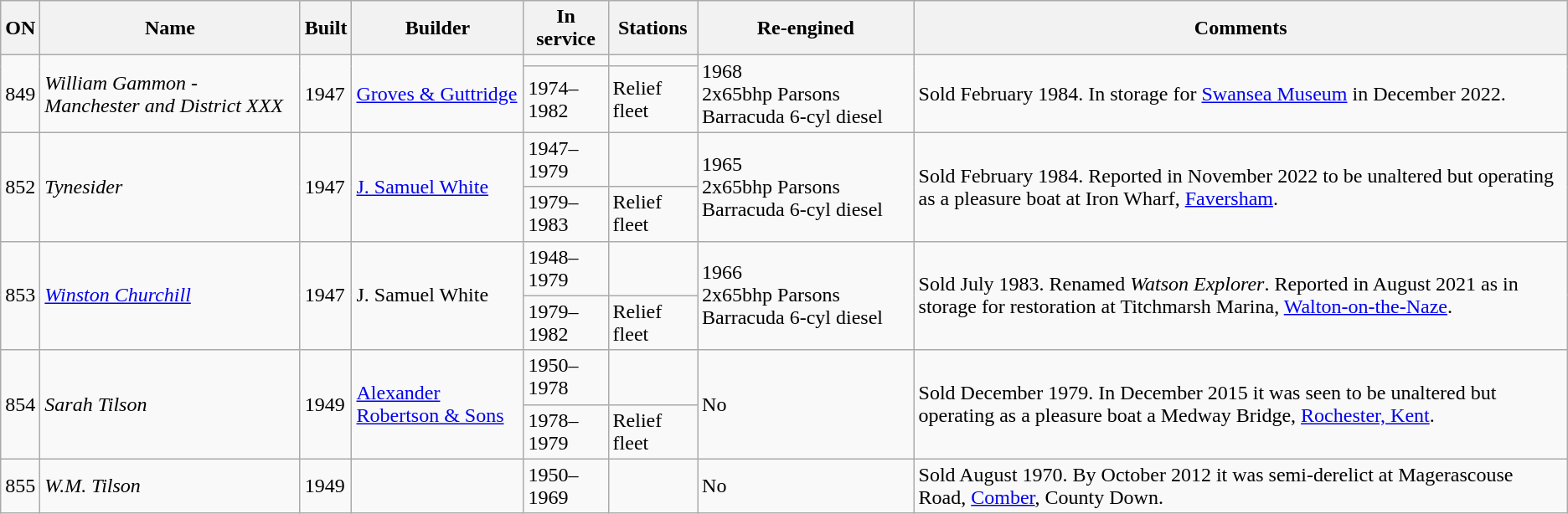<table class="wikitable">
<tr>
<th>ON</th>
<th>Name</th>
<th>Built</th>
<th>Builder</th>
<th>In service</th>
<th>Stations</th>
<th>Re-engined</th>
<th>Comments</th>
</tr>
<tr>
<td rowspan="2">849</td>
<td rowspan="2"><em>William Gammon - Manchester and District XXX</em></td>
<td rowspan="2">1947</td>
<td rowspan="2"><a href='#'>Groves & Guttridge</a></td>
<td></td>
<td></td>
<td rowspan="2">1968<br>2x65bhp Parsons Barracuda 6-cyl diesel</td>
<td rowspan="2">Sold February 1984. In storage for <a href='#'>Swansea Museum</a> in December 2022.</td>
</tr>
<tr>
<td>1974–1982</td>
<td>Relief fleet</td>
</tr>
<tr>
<td rowspan="2">852</td>
<td rowspan="2"><em>Tynesider</em></td>
<td rowspan="2">1947</td>
<td rowspan="2"><a href='#'>J. Samuel White</a></td>
<td>1947–1979</td>
<td></td>
<td rowspan="2">1965<br>2x65bhp Parsons Barracuda 6-cyl diesel</td>
<td rowspan="2">Sold February 1984. Reported in November 2022 to be unaltered but operating as a pleasure boat at Iron Wharf, <a href='#'>Faversham</a>.</td>
</tr>
<tr>
<td>1979–1983</td>
<td>Relief fleet</td>
</tr>
<tr>
<td rowspan="2">853</td>
<td rowspan="2"><a href='#'><em>Winston Churchill<br></em></a></td>
<td rowspan="2">1947</td>
<td rowspan="2">J. Samuel White</td>
<td>1948–1979</td>
<td></td>
<td rowspan="2">1966<br>2x65bhp Parsons Barracuda 6-cyl diesel</td>
<td rowspan="2">Sold July 1983. Renamed <em>Watson Explorer</em>. Reported in August 2021 as in storage for restoration at Titchmarsh Marina, <a href='#'>Walton-on-the-Naze</a>.</td>
</tr>
<tr>
<td>1979–1982</td>
<td>Relief fleet</td>
</tr>
<tr>
<td rowspan="2">854</td>
<td rowspan="2"><em>Sarah Tilson</em></td>
<td rowspan="2">1949</td>
<td rowspan="2"><a href='#'>Alexander Robertson & Sons</a></td>
<td>1950–1978</td>
<td></td>
<td rowspan="2">No</td>
<td rowspan="2">Sold December 1979. In December 2015 it was seen to be unaltered but operating as a pleasure boat a Medway Bridge, <a href='#'>Rochester, Kent</a>.</td>
</tr>
<tr>
<td>1978–1979</td>
<td>Relief fleet</td>
</tr>
<tr>
<td>855</td>
<td><em>W.M. Tilson</em></td>
<td>1949</td>
<td></td>
<td>1950–1969</td>
<td></td>
<td>No</td>
<td>Sold August 1970. By October 2012 it was semi-derelict at Magerascouse Road, <a href='#'>Comber</a>, County Down.</td>
</tr>
</table>
